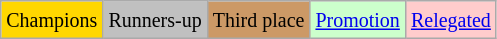<table class="wikitable">
<tr>
<td style="background:gold;"><small>Champions</small></td>
<td style="background:silver;"><small>Runners-up</small></td>
<td style="background:#cc9966"><small>Third place</small></td>
<td style="background:#CCFFCC"><small><a href='#'>Promotion</a></small></td>
<td style="background:#fcc;"><small><a href='#'>Relegated</a></small></td>
</tr>
</table>
